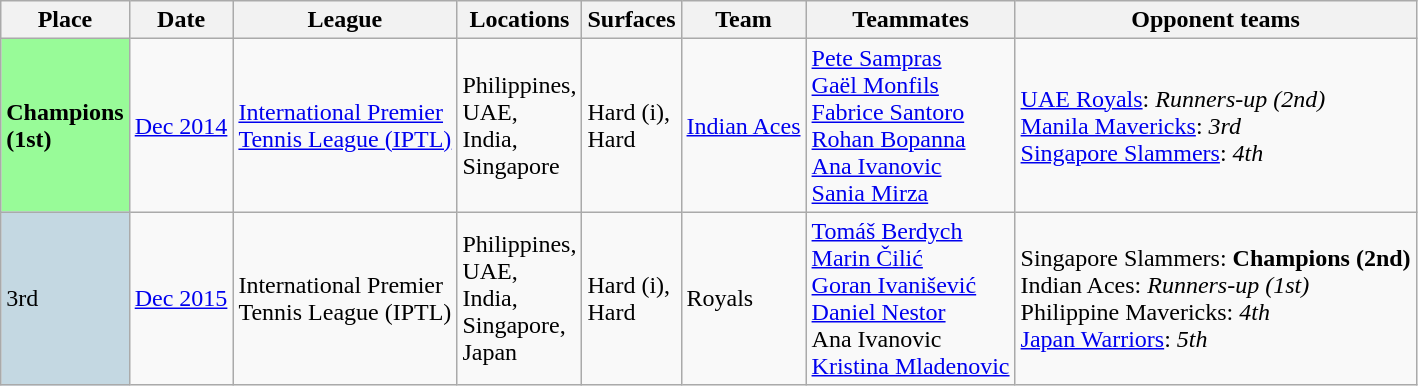<table class="sortable wikitable">
<tr>
<th>Place</th>
<th>Date</th>
<th>League</th>
<th>Locations</th>
<th>Surfaces</th>
<th>Team</th>
<th>Teammates</th>
<th>Opponent teams</th>
</tr>
<tr>
<td bgcolor=98FB98><strong>Champions<br>(1st)</strong></td>
<td><a href='#'>Dec 2014</a></td>
<td><a href='#'>International Premier<br>Tennis League (IPTL)</a></td>
<td>Philippines,<br>UAE,<br>India,<br>Singapore</td>
<td>Hard (i),<br>Hard</td>
<td> <a href='#'>Indian Aces</a></td>
<td> <a href='#'>Pete Sampras</a><br> <a href='#'>Gaël Monfils</a><br> <a href='#'>Fabrice Santoro</a><br> <a href='#'>Rohan Bopanna</a><br> <a href='#'>Ana Ivanovic</a><br> <a href='#'>Sania Mirza</a></td>
<td> <a href='#'>UAE Royals</a>: <em>Runners-up (2nd)</em><br> <a href='#'>Manila Mavericks</a>: <em>3rd</em><br> <a href='#'>Singapore Slammers</a>: <em>4th</em></td>
</tr>
<tr>
<td bgcolor=#C4D8E2>3rd</td>
<td><a href='#'>Dec 2015</a></td>
<td>International Premier<br>Tennis League (IPTL)</td>
<td>Philippines,<br>UAE,<br>India,<br>Singapore,<br>Japan</td>
<td>Hard (i),<br>Hard</td>
<td> Royals</td>
<td> <a href='#'>Tomáš Berdych</a><br> <a href='#'>Marin Čilić</a><br> <a href='#'>Goran Ivanišević</a><br> <a href='#'>Daniel Nestor</a><br> Ana Ivanovic<br> <a href='#'>Kristina Mladenovic</a></td>
<td> Singapore Slammers: <strong>Champions (2nd)</strong><br> Indian Aces: <em>Runners-up (1st)</em><br> Philippine Mavericks: <em>4th</em><br> <a href='#'>Japan Warriors</a>: <em>5th</em></td>
</tr>
</table>
